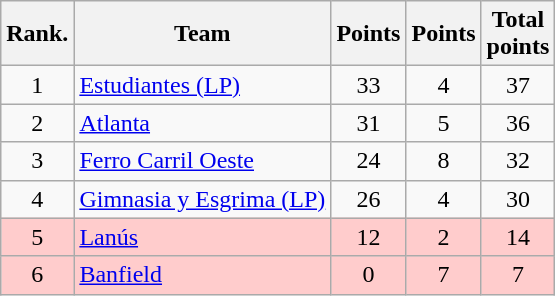<table class=wikitable style=text-align:center>
<tr>
<th>Rank.</th>
<th>Team</th>
<th>Points<br></th>
<th>Points<br></th>
<th>Total<br> points</th>
</tr>
<tr>
<td>1</td>
<td align=left><a href='#'>Estudiantes (LP)</a></td>
<td>33</td>
<td>4</td>
<td>37</td>
</tr>
<tr>
<td>2</td>
<td align=left><a href='#'>Atlanta</a></td>
<td>31</td>
<td>5</td>
<td>36</td>
</tr>
<tr>
<td>3</td>
<td align=left><a href='#'>Ferro Carril Oeste</a></td>
<td>24</td>
<td>8</td>
<td>32</td>
</tr>
<tr>
<td>4</td>
<td align=left><a href='#'>Gimnasia y Esgrima (LP)</a></td>
<td>26</td>
<td>4</td>
<td>30</td>
</tr>
<tr bgcolor= #ffcccc>
<td>5</td>
<td align=left><a href='#'>Lanús</a></td>
<td>12</td>
<td>2</td>
<td>14</td>
</tr>
<tr bgcolor= #ffcccc>
<td>6</td>
<td align=left><a href='#'>Banfield</a></td>
<td>0</td>
<td>7</td>
<td>7</td>
</tr>
</table>
